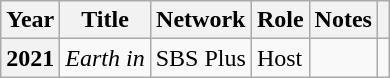<table class="wikitable sortable plainrowheaders">
<tr>
<th scope="col">Year</th>
<th scope="col">Title</th>
<th scope="col">Network</th>
<th scope="col">Role</th>
<th scope="col">Notes</th>
<th scope="col" class="unsortable"></th>
</tr>
<tr>
<th scope="row">2021</th>
<td><em>Earth in</em></td>
<td>SBS Plus</td>
<td>Host</td>
<td></td>
<td></td>
</tr>
</table>
